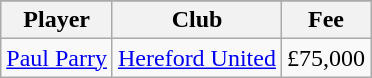<table class="wikitable" style="text=align: center">
<tr>
</tr>
<tr>
<th>Player</th>
<th>Club</th>
<th>Fee</th>
</tr>
<tr>
<td><a href='#'>Paul Parry</a></td>
<td><a href='#'>Hereford United</a></td>
<td>£75,000</td>
</tr>
</table>
